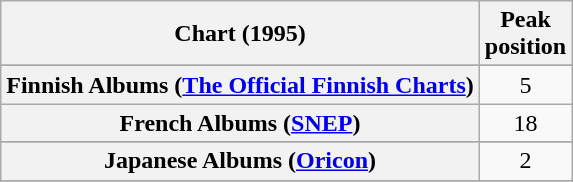<table class="wikitable sortable plainrowheaders">
<tr>
<th scope="col">Chart (1995)</th>
<th scope="col">Peak<br>position</th>
</tr>
<tr>
</tr>
<tr>
</tr>
<tr>
</tr>
<tr>
</tr>
<tr>
<th scope="row">Finnish Albums (<a href='#'>The Official Finnish Charts</a>)</th>
<td align="center">5</td>
</tr>
<tr>
<th scope="row">French Albums (<a href='#'>SNEP</a>)</th>
<td align="center">18</td>
</tr>
<tr>
</tr>
<tr>
<th scope="row">Japanese Albums (<a href='#'>Oricon</a>)</th>
<td align="center">2</td>
</tr>
<tr>
</tr>
<tr>
</tr>
<tr>
</tr>
<tr>
</tr>
<tr>
</tr>
<tr>
</tr>
<tr>
</tr>
<tr>
</tr>
</table>
